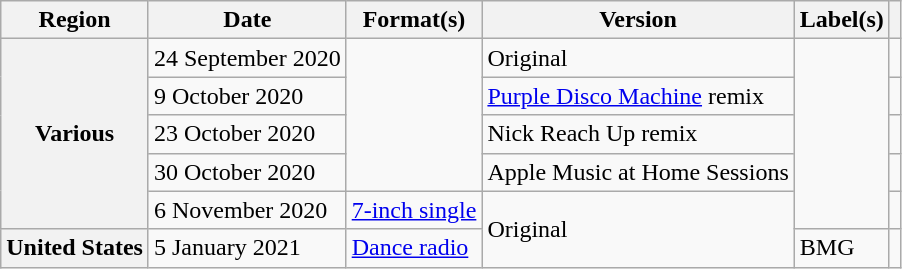<table class="wikitable plainrowheaders">
<tr>
<th scope="col">Region</th>
<th scope="col">Date</th>
<th scope="col">Format(s)</th>
<th scope="col">Version</th>
<th scope="col">Label(s)</th>
<th scope="col"></th>
</tr>
<tr>
<th scope="row" rowspan="5">Various</th>
<td>24 September 2020</td>
<td rowspan="4"></td>
<td>Original</td>
<td rowspan="5"></td>
<td style="text-align:center;"></td>
</tr>
<tr>
<td>9 October 2020</td>
<td><a href='#'>Purple Disco Machine</a> remix</td>
<td style="text-align:center;"></td>
</tr>
<tr>
<td>23 October 2020</td>
<td>Nick Reach Up remix</td>
<td style="text-align:center;"></td>
</tr>
<tr>
<td>30 October 2020</td>
<td>Apple Music at Home Sessions</td>
<td style="text-align:center;"></td>
</tr>
<tr>
<td>6 November 2020</td>
<td><a href='#'>7-inch single</a></td>
<td rowspan="2">Original</td>
<td style="text-align:center;"></td>
</tr>
<tr>
<th scope="row">United States</th>
<td>5 January 2021</td>
<td><a href='#'>Dance radio</a></td>
<td>BMG</td>
<td style="text-align:center;"></td>
</tr>
</table>
